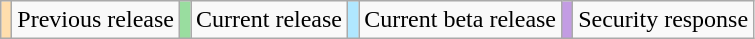<table class="wikitable">
<tr>
<td style="background:#FFDEAD;"></td>
<td>Previous release</td>
<td style="background:#99DD9F;"></td>
<td>Current release</td>
<td style="background:#B0E7FF;"></td>
<td>Current beta release</td>
<td style="background:#C39CE3;"></td>
<td>Security response</td>
</tr>
</table>
